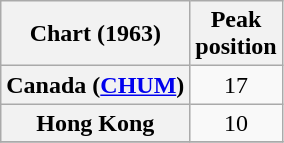<table class="wikitable sortable plainrowheaders" style="text-align:center">
<tr>
<th>Chart (1963)</th>
<th>Peak<br>position</th>
</tr>
<tr>
<th scope="row">Canada (<a href='#'>CHUM</a>)</th>
<td>17</td>
</tr>
<tr>
<th scope="row">Hong Kong</th>
<td>10</td>
</tr>
<tr>
</tr>
</table>
